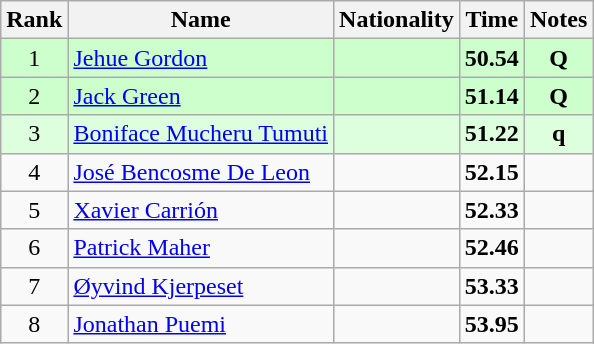<table class="wikitable sortable" style="text-align:center">
<tr>
<th>Rank</th>
<th>Name</th>
<th>Nationality</th>
<th>Time</th>
<th>Notes</th>
</tr>
<tr bgcolor=ccffcc>
<td>1</td>
<td align=left><a href='#'>Jehue Gordon</a></td>
<td align=left></td>
<td><strong>50.54</strong></td>
<td><strong>Q</strong></td>
</tr>
<tr bgcolor=ccffcc>
<td>2</td>
<td align=left><a href='#'>Jack Green</a></td>
<td align=left></td>
<td><strong>51.14</strong></td>
<td><strong>Q</strong></td>
</tr>
<tr bgcolor=ddffdd>
<td>3</td>
<td align=left><a href='#'>Boniface Mucheru Tumuti</a></td>
<td align=left></td>
<td><strong>51.22</strong></td>
<td><strong>q</strong></td>
</tr>
<tr>
<td>4</td>
<td align=left><a href='#'>José Bencosme De Leon</a></td>
<td align=left></td>
<td><strong>52.15</strong></td>
<td></td>
</tr>
<tr>
<td>5</td>
<td align=left><a href='#'>Xavier Carrión</a></td>
<td align=left></td>
<td><strong>52.33</strong></td>
<td></td>
</tr>
<tr>
<td>6</td>
<td align=left><a href='#'>Patrick Maher</a></td>
<td align=left></td>
<td><strong>52.46</strong></td>
<td></td>
</tr>
<tr>
<td>7</td>
<td align=left><a href='#'>Øyvind Kjerpeset</a></td>
<td align=left></td>
<td><strong>53.33</strong></td>
<td></td>
</tr>
<tr>
<td>8</td>
<td align=left><a href='#'>Jonathan Puemi</a></td>
<td align=left></td>
<td><strong>53.95</strong></td>
<td></td>
</tr>
</table>
